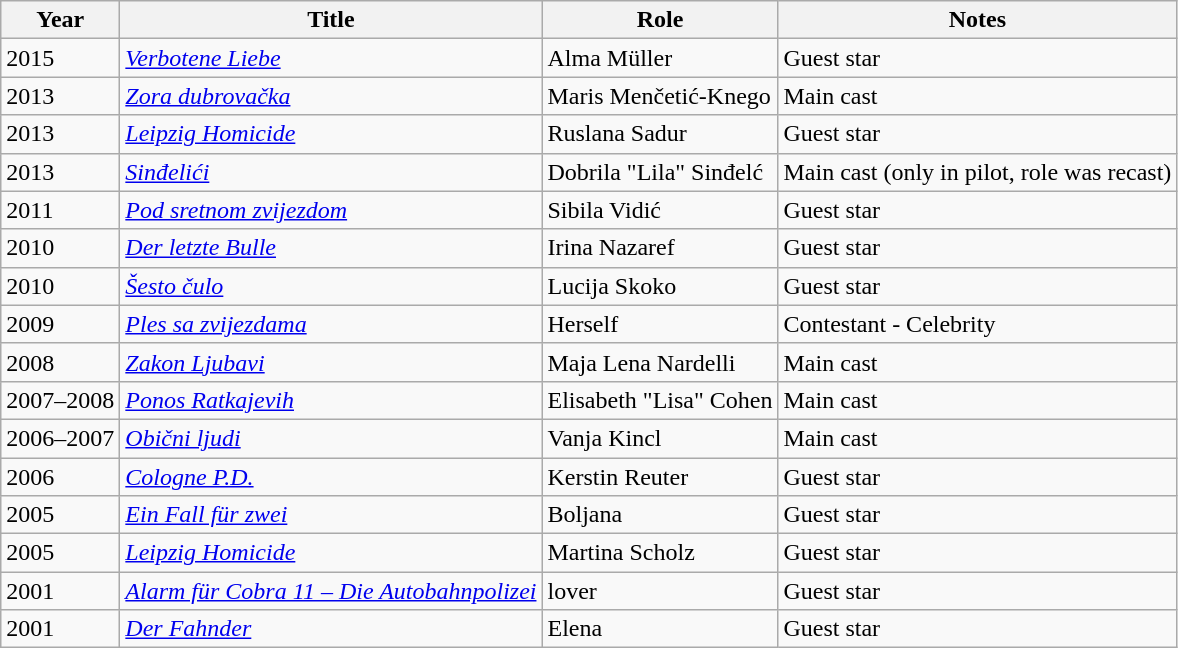<table class="wikitable sortable">
<tr>
<th>Year</th>
<th>Title</th>
<th>Role</th>
<th class="unsortable">Notes</th>
</tr>
<tr>
<td>2015</td>
<td><em><a href='#'>Verbotene Liebe</a></em></td>
<td>Alma Müller</td>
<td>Guest star</td>
</tr>
<tr>
<td>2013</td>
<td><em><a href='#'>Zora dubrovačka</a></em></td>
<td>Maris Menčetić-Knego</td>
<td>Main cast</td>
</tr>
<tr>
<td>2013</td>
<td><em><a href='#'>Leipzig Homicide</a></em></td>
<td>Ruslana Sadur</td>
<td>Guest star</td>
</tr>
<tr>
<td>2013</td>
<td><em><a href='#'>Sinđelići</a></em></td>
<td>Dobrila "Lila" Sinđelć</td>
<td>Main cast (only in pilot, role was recast)</td>
</tr>
<tr>
<td>2011</td>
<td><em><a href='#'>Pod sretnom zvijezdom</a></em></td>
<td>Sibila Vidić</td>
<td>Guest star</td>
</tr>
<tr>
<td>2010</td>
<td><em><a href='#'>Der letzte Bulle</a></em></td>
<td>Irina Nazaref</td>
<td>Guest star</td>
</tr>
<tr>
<td>2010</td>
<td><em><a href='#'>Šesto čulo</a></em></td>
<td>Lucija Skoko</td>
<td>Guest star</td>
</tr>
<tr>
<td>2009</td>
<td><em><a href='#'>Ples sa zvijezdama</a></em></td>
<td>Herself</td>
<td>Contestant - Celebrity</td>
</tr>
<tr>
<td>2008</td>
<td><em><a href='#'>Zakon Ljubavi</a></em></td>
<td>Maja Lena Nardelli</td>
<td>Main cast</td>
</tr>
<tr>
<td>2007–2008</td>
<td><em><a href='#'>Ponos Ratkajevih</a></em></td>
<td>Elisabeth "Lisa" Cohen</td>
<td>Main cast</td>
</tr>
<tr>
<td>2006–2007</td>
<td><em><a href='#'>Obični ljudi</a></em></td>
<td>Vanja Kincl</td>
<td>Main cast</td>
</tr>
<tr>
<td>2006</td>
<td><em><a href='#'>Cologne P.D.</a></em></td>
<td>Kerstin Reuter</td>
<td>Guest star</td>
</tr>
<tr>
<td>2005</td>
<td><em><a href='#'>Ein Fall für zwei</a></em></td>
<td>Boljana</td>
<td>Guest star</td>
</tr>
<tr>
<td>2005</td>
<td><em><a href='#'>Leipzig Homicide</a></em></td>
<td>Martina Scholz</td>
<td>Guest star</td>
</tr>
<tr>
<td>2001</td>
<td><em><a href='#'>Alarm für Cobra 11 – Die Autobahnpolizei</a></em></td>
<td>lover</td>
<td>Guest star</td>
</tr>
<tr>
<td>2001</td>
<td><em><a href='#'>Der Fahnder</a></em></td>
<td>Elena</td>
<td>Guest star</td>
</tr>
</table>
